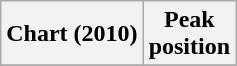<table class="wikitable plainrowheaders" style="text-align:center">
<tr>
<th scope="col">Chart (2010)</th>
<th scope="col">Peak<br>position</th>
</tr>
<tr>
</tr>
</table>
